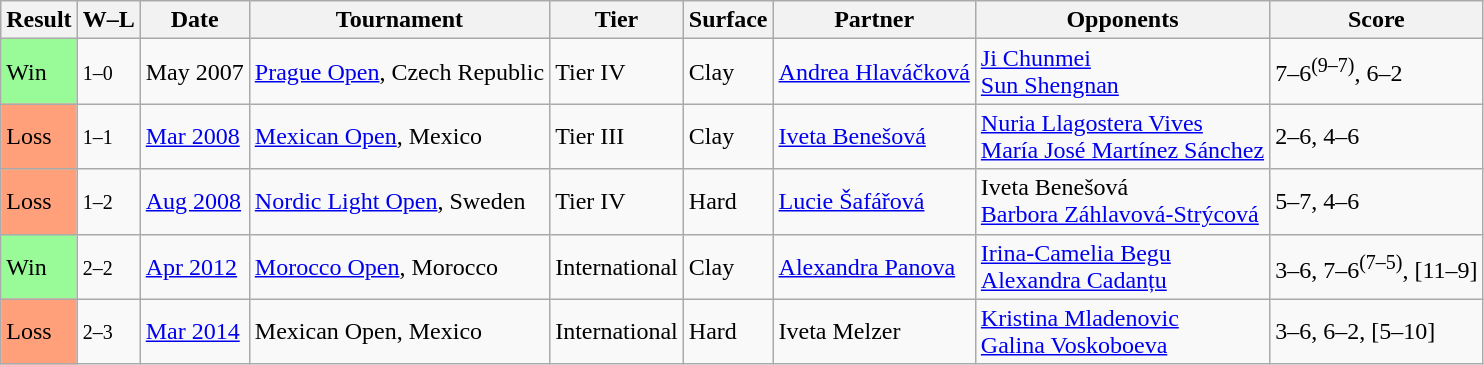<table class="sortable wikitable">
<tr>
<th>Result</th>
<th class="unsortable">W–L</th>
<th>Date</th>
<th>Tournament</th>
<th>Tier</th>
<th>Surface</th>
<th>Partner</th>
<th>Opponents</th>
<th class="unsortable">Score</th>
</tr>
<tr>
<td bgcolor=98fb98>Win</td>
<td><small>1–0</small></td>
<td>May 2007</td>
<td><a href='#'>Prague Open</a>, Czech Republic</td>
<td>Tier IV</td>
<td>Clay</td>
<td> <a href='#'>Andrea Hlaváčková</a></td>
<td> <a href='#'>Ji Chunmei</a> <br>  <a href='#'>Sun Shengnan</a></td>
<td>7–6<sup>(9–7)</sup>, 6–2</td>
</tr>
<tr>
<td bgcolor=ffa07a>Loss</td>
<td><small>1–1</small></td>
<td><a href='#'>Mar 2008</a></td>
<td><a href='#'>Mexican Open</a>, Mexico</td>
<td>Tier III</td>
<td>Clay</td>
<td> <a href='#'>Iveta Benešová</a></td>
<td> <a href='#'>Nuria Llagostera Vives</a> <br>  <a href='#'>María José Martínez Sánchez</a></td>
<td>2–6, 4–6</td>
</tr>
<tr>
<td bgcolor=ffa07a>Loss</td>
<td><small>1–2</small></td>
<td><a href='#'>Aug 2008</a></td>
<td><a href='#'>Nordic Light Open</a>, Sweden</td>
<td>Tier IV</td>
<td>Hard</td>
<td> <a href='#'>Lucie Šafářová</a></td>
<td> Iveta Benešová <br>  <a href='#'>Barbora Záhlavová-Strýcová</a></td>
<td>5–7, 4–6</td>
</tr>
<tr>
<td bgcolor=98fb98>Win</td>
<td><small>2–2</small></td>
<td><a href='#'>Apr 2012</a></td>
<td><a href='#'>Morocco Open</a>, Morocco</td>
<td>International</td>
<td>Clay</td>
<td> <a href='#'>Alexandra Panova</a></td>
<td> <a href='#'>Irina-Camelia Begu</a> <br>  <a href='#'>Alexandra Cadanțu</a></td>
<td>3–6, 7–6<sup>(7–5)</sup>, [11–9]</td>
</tr>
<tr>
<td bgcolor=ffa07a>Loss</td>
<td><small>2–3</small></td>
<td><a href='#'>Mar 2014</a></td>
<td>Mexican Open, Mexico</td>
<td>International</td>
<td>Hard</td>
<td> Iveta Melzer</td>
<td> <a href='#'>Kristina Mladenovic</a> <br>  <a href='#'>Galina Voskoboeva</a></td>
<td>3–6, 6–2, [5–10]</td>
</tr>
</table>
